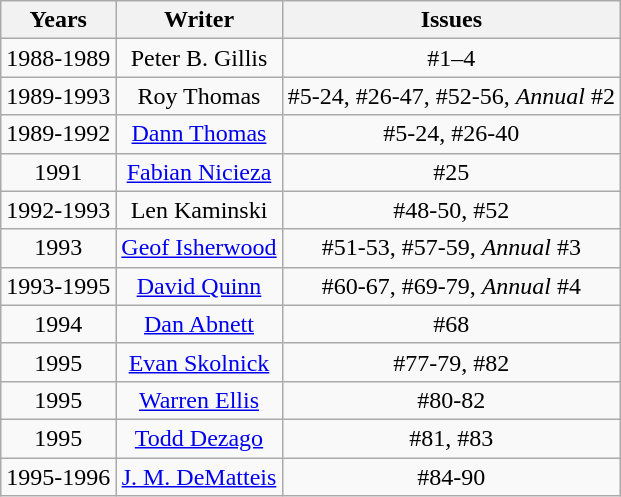<table class="wikitable">
<tr>
<th>Years</th>
<th>Writer</th>
<th>Issues</th>
</tr>
<tr>
<td align="center">1988-1989</td>
<td align="center">Peter B. Gillis</td>
<td align="center">#1–4</td>
</tr>
<tr>
<td align="center">1989-1993</td>
<td align="center">Roy Thomas</td>
<td align="center">#5-24, #26-47, #52-56, <em>Annual</em> #2</td>
</tr>
<tr>
<td align="center">1989-1992</td>
<td align="center"><a href='#'>Dann Thomas</a></td>
<td align="center">#5-24, #26-40</td>
</tr>
<tr>
<td align="center">1991</td>
<td align="center"><a href='#'>Fabian Nicieza</a></td>
<td align="center">#25</td>
</tr>
<tr>
<td align="center">1992-1993</td>
<td align="center">Len Kaminski</td>
<td align="center">#48-50, #52</td>
</tr>
<tr>
<td align="center">1993</td>
<td align="center"><a href='#'>Geof Isherwood</a></td>
<td align="center">#51-53, #57-59, <em>Annual</em> #3</td>
</tr>
<tr>
<td align="center">1993-1995</td>
<td align="center"><a href='#'>David Quinn</a></td>
<td align="center">#60-67, #69-79, <em>Annual</em> #4</td>
</tr>
<tr>
<td align="center">1994</td>
<td align="center"><a href='#'>Dan Abnett</a></td>
<td align="center">#68</td>
</tr>
<tr>
<td align="center">1995</td>
<td align="center"><a href='#'>Evan Skolnick</a></td>
<td align="center">#77-79, #82</td>
</tr>
<tr>
<td align="center">1995</td>
<td align="center"><a href='#'>Warren Ellis</a></td>
<td align="center">#80-82</td>
</tr>
<tr>
<td align="center">1995</td>
<td align="center"><a href='#'>Todd Dezago</a></td>
<td align="center">#81, #83</td>
</tr>
<tr>
<td align="center">1995-1996</td>
<td align="center"><a href='#'>J. M. DeMatteis</a></td>
<td align="center">#84-90</td>
</tr>
</table>
